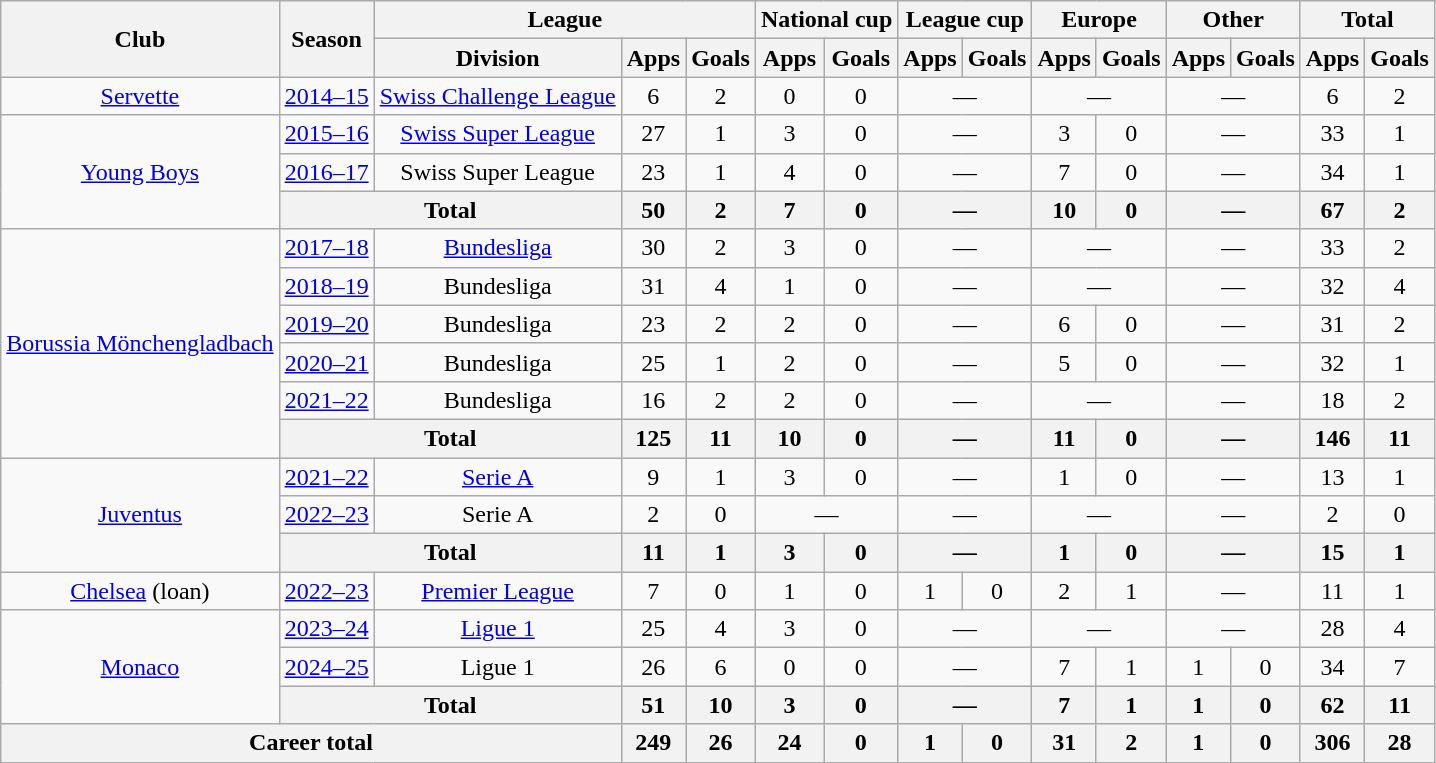<table class="wikitable" style="text-align:center">
<tr>
<th rowspan="2">Club</th>
<th rowspan="2">Season</th>
<th colspan="3">League</th>
<th colspan="2">National cup</th>
<th colspan="2">League cup</th>
<th colspan="2">Europe</th>
<th colspan="2">Other</th>
<th colspan="2">Total</th>
</tr>
<tr>
<th>Division</th>
<th>Apps</th>
<th>Goals</th>
<th>Apps</th>
<th>Goals</th>
<th>Apps</th>
<th>Goals</th>
<th>Apps</th>
<th>Goals</th>
<th>Apps</th>
<th>Goals</th>
<th>Apps</th>
<th>Goals</th>
</tr>
<tr>
<td><a href='#'>Servette</a></td>
<td><a href='#'>2014–15</a></td>
<td><a href='#'>Swiss Challenge League</a></td>
<td>6</td>
<td>2</td>
<td>0</td>
<td>0</td>
<td colspan="2">—</td>
<td colspan="2">—</td>
<td colspan="2">—</td>
<td>6</td>
<td>2</td>
</tr>
<tr>
<td rowspan="3"><a href='#'>Young Boys</a></td>
<td><a href='#'>2015–16</a></td>
<td><a href='#'>Swiss Super League</a></td>
<td>27</td>
<td>1</td>
<td>3</td>
<td>0</td>
<td colspan="2">—</td>
<td>3</td>
<td>0</td>
<td colspan="2">—</td>
<td>33</td>
<td>1</td>
</tr>
<tr>
<td><a href='#'>2016–17</a></td>
<td>Swiss Super League</td>
<td>23</td>
<td>1</td>
<td>4</td>
<td>0</td>
<td colspan="2">—</td>
<td>7</td>
<td>0</td>
<td colspan="2">—</td>
<td>34</td>
<td>1</td>
</tr>
<tr>
<th colspan="2">Total</th>
<th>50</th>
<th>2</th>
<th>7</th>
<th>0</th>
<th colspan="2">—</th>
<th>10</th>
<th>0</th>
<th colspan="2">—</th>
<th>67</th>
<th>2</th>
</tr>
<tr>
<td rowspan="6"><a href='#'>Borussia Mönchengladbach</a></td>
<td><a href='#'>2017–18</a></td>
<td><a href='#'>Bundesliga</a></td>
<td>30</td>
<td>2</td>
<td>3</td>
<td>0</td>
<td colspan="2">—</td>
<td colspan="2">—</td>
<td colspan="2">—</td>
<td>33</td>
<td>2</td>
</tr>
<tr>
<td><a href='#'>2018–19</a></td>
<td>Bundesliga</td>
<td>31</td>
<td>4</td>
<td>1</td>
<td>0</td>
<td colspan="2">—</td>
<td colspan="2">—</td>
<td colspan="2">—</td>
<td>32</td>
<td>4</td>
</tr>
<tr>
<td><a href='#'>2019–20</a></td>
<td>Bundesliga</td>
<td>23</td>
<td>2</td>
<td>2</td>
<td>0</td>
<td colspan="2">—</td>
<td>6</td>
<td>0</td>
<td colspan="2">—</td>
<td>31</td>
<td>2</td>
</tr>
<tr>
<td><a href='#'>2020–21</a></td>
<td>Bundesliga</td>
<td>25</td>
<td>1</td>
<td>2</td>
<td>0</td>
<td colspan="2">—</td>
<td>5</td>
<td>0</td>
<td colspan="2">—</td>
<td>32</td>
<td>1</td>
</tr>
<tr>
<td><a href='#'>2021–22</a></td>
<td>Bundesliga</td>
<td>16</td>
<td>2</td>
<td>2</td>
<td>0</td>
<td colspan="2">—</td>
<td colspan="2">—</td>
<td colspan="2">—</td>
<td>18</td>
<td>2</td>
</tr>
<tr>
<th colspan="2">Total</th>
<th>125</th>
<th>11</th>
<th>10</th>
<th>0</th>
<th colspan="2">—</th>
<th>11</th>
<th>0</th>
<th colspan="2">—</th>
<th>146</th>
<th>11</th>
</tr>
<tr>
<td rowspan="3"><a href='#'>Juventus</a></td>
<td><a href='#'>2021–22</a></td>
<td><a href='#'>Serie A</a></td>
<td>9</td>
<td>1</td>
<td>3</td>
<td>0</td>
<td colspan="2">—</td>
<td>1</td>
<td>0</td>
<td colspan="2">—</td>
<td>13</td>
<td>1</td>
</tr>
<tr>
<td><a href='#'>2022–23</a></td>
<td>Serie A</td>
<td>2</td>
<td>0</td>
<td colspan="2">—</td>
<td colspan="2">—</td>
<td colspan="2">—</td>
<td colspan="2">—</td>
<td>2</td>
<td>0</td>
</tr>
<tr>
<th colspan="2">Total</th>
<th>11</th>
<th>1</th>
<th>3</th>
<th>0</th>
<th colspan="2">—</th>
<th>1</th>
<th>0</th>
<th colspan="2">—</th>
<th>15</th>
<th>1</th>
</tr>
<tr>
<td><a href='#'>Chelsea</a> (loan)</td>
<td><a href='#'>2022–23</a></td>
<td><a href='#'>Premier League</a></td>
<td>7</td>
<td>0</td>
<td>1</td>
<td>0</td>
<td>1</td>
<td>0</td>
<td>2</td>
<td>1</td>
<td colspan="2">—</td>
<td>11</td>
<td>1</td>
</tr>
<tr>
<td rowspan="3"><a href='#'>Monaco</a></td>
<td><a href='#'>2023–24</a></td>
<td><a href='#'>Ligue 1</a></td>
<td>25</td>
<td>4</td>
<td>3</td>
<td>0</td>
<td colspan="2">—</td>
<td colspan="2">—</td>
<td colspan="2">—</td>
<td>28</td>
<td>4</td>
</tr>
<tr>
<td><a href='#'>2024–25</a></td>
<td>Ligue 1</td>
<td>26</td>
<td>6</td>
<td>0</td>
<td>0</td>
<td colspan="2">—</td>
<td>7</td>
<td>1</td>
<td>1</td>
<td>0</td>
<td>34</td>
<td>7</td>
</tr>
<tr>
<th colspan="2">Total</th>
<th>51</th>
<th>10</th>
<th>3</th>
<th>0</th>
<th colspan="2">—</th>
<th>7</th>
<th>1</th>
<th>1</th>
<th>0</th>
<th>62</th>
<th>11</th>
</tr>
<tr>
<th colspan="3">Career total</th>
<th>249</th>
<th>26</th>
<th>24</th>
<th>0</th>
<th>1</th>
<th>0</th>
<th>31</th>
<th>2</th>
<th>1</th>
<th>0</th>
<th>306</th>
<th>28</th>
</tr>
</table>
